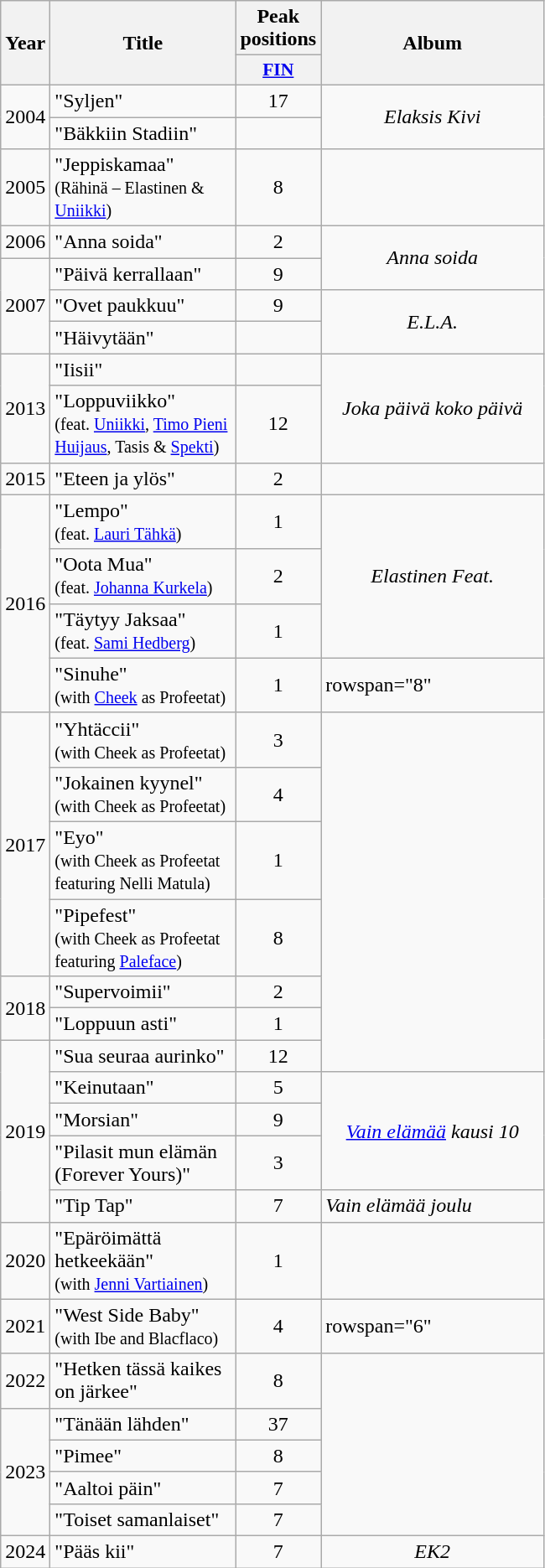<table class="wikitable">
<tr>
<th scope="col" rowspan="2" width="10">Year</th>
<th scope="col" rowspan="2" width="140">Title</th>
<th scope="col" colspan="1" width="20">Peak positions</th>
<th scope="col" rowspan="2" width="170">Album</th>
</tr>
<tr>
<th scope="col" style="width:3em;font-size:90%;"><a href='#'>FIN</a><br></th>
</tr>
<tr>
<td style="text-align:center;" rowspan=2>2004</td>
<td>"Syljen"</td>
<td style="text-align:center;">17</td>
<td style="text-align:center;" rowspan=2><em>Elaksis Kivi</em></td>
</tr>
<tr>
<td>"Bäkkiin Stadiin"</td>
<td style="text-align:center;"></td>
</tr>
<tr>
<td style="text-align:center;">2005</td>
<td>"Jeppiskamaa" <br><small>(Rähinä – Elastinen & <a href='#'>Uniikki</a>)</small></td>
<td style="text-align:center;">8</td>
<td></td>
</tr>
<tr>
<td style="text-align:center;">2006</td>
<td>"Anna soida"</td>
<td style="text-align:center;">2</td>
<td style="text-align:center;" rowspan=2><em>Anna soida</em></td>
</tr>
<tr>
<td style="text-align:center;" rowspan=3>2007</td>
<td>"Päivä kerrallaan"</td>
<td style="text-align:center;">9</td>
</tr>
<tr>
<td>"Ovet paukkuu"</td>
<td style="text-align:center;">9</td>
<td style="text-align:center;" rowspan=2><em>E.L.A.</em></td>
</tr>
<tr>
<td>"Häivytään"</td>
<td style="text-align:center;"></td>
</tr>
<tr>
<td style="text-align:center;" rowspan=2>2013</td>
<td>"Iisii"</td>
<td style="text-align:center;"></td>
<td style="text-align:center;" rowspan=2><em>Joka päivä koko päivä</em></td>
</tr>
<tr>
<td>"Loppuviikko"<br><small>(feat. <a href='#'>Uniikki</a>, <a href='#'>Timo Pieni Huijaus</a>, Tasis & <a href='#'>Spekti</a>)</small></td>
<td style="text-align:center;">12</td>
</tr>
<tr>
<td style="text-align:center;">2015</td>
<td>"Eteen ja ylös"</td>
<td style="text-align:center;">2</td>
<td></td>
</tr>
<tr>
<td style="text-align:center;" rowspan="4">2016</td>
<td>"Lempo"<br><small>(feat. <a href='#'>Lauri Tähkä</a>)</small></td>
<td style="text-align:center;">1</td>
<td style="text-align:center;" rowspan="3"><em>Elastinen Feat.</em></td>
</tr>
<tr>
<td>"Oota Mua"<br><small>(feat. <a href='#'>Johanna Kurkela</a>)</small></td>
<td style="text-align:center;">2</td>
</tr>
<tr>
<td>"Täytyy Jaksaa"<br><small>(feat. <a href='#'>Sami Hedberg</a>)</small></td>
<td style="text-align:center;">1</td>
</tr>
<tr>
<td>"Sinuhe"<br><small>(with <a href='#'>Cheek</a> as Profeetat)</small></td>
<td style="text-align:center;">1<br></td>
<td>rowspan="8" </td>
</tr>
<tr>
<td style="text-align:center;" rowspan="4">2017</td>
<td>"Yhtäccii"<br><small>(with Cheek as Profeetat)</small></td>
<td style="text-align:center;">3<br></td>
</tr>
<tr>
<td>"Jokainen kyynel"<br><small>(with Cheek as Profeetat)</small></td>
<td style="text-align:center;">4<br></td>
</tr>
<tr>
<td>"Eyo"<br><small>(with Cheek as Profeetat featuring Nelli Matula)</small></td>
<td style="text-align:center;">1<br></td>
</tr>
<tr>
<td>"Pipefest"<br><small>(with Cheek as Profeetat featuring <a href='#'>Paleface</a>)</small></td>
<td style="text-align:center;">8<br></td>
</tr>
<tr>
<td style="text-align:center;" rowspan="2">2018</td>
<td>"Supervoimii"</td>
<td style="text-align:center;">2<br></td>
</tr>
<tr>
<td>"Loppuun asti"</td>
<td style="text-align:center;">1<br></td>
</tr>
<tr>
<td style="text-align:center;" rowspan="5">2019</td>
<td>"Sua seuraa aurinko"</td>
<td style="text-align:center;">12<br></td>
</tr>
<tr>
<td>"Keinutaan"</td>
<td style="text-align:center;">5<br></td>
<td style="text-align:center;" rowspan="3"><em><a href='#'>Vain elämää</a> kausi 10</em></td>
</tr>
<tr>
<td>"Morsian"</td>
<td style="text-align:center;">9<br></td>
</tr>
<tr>
<td>"Pilasit mun elämän (Forever Yours)"</td>
<td style="text-align:center;">3<br></td>
</tr>
<tr>
<td>"Tip Tap"</td>
<td style="text-align:center;">7<br></td>
<td><em>Vain elämää joulu</em></td>
</tr>
<tr>
<td style="text-align:center;">2020</td>
<td>"Epäröimättä hetkeekään"<br><small>(with <a href='#'>Jenni Vartiainen</a>)</small></td>
<td style="text-align:center;">1<br></td>
<td></td>
</tr>
<tr>
<td style="text-align:center;">2021</td>
<td>"West Side Baby"<br><small>(with Ibe and Blacflaco)</small></td>
<td style="text-align:center;">4<br></td>
<td>rowspan="6" </td>
</tr>
<tr>
<td style="text-align:center;">2022</td>
<td>"Hetken tässä kaikes on järkee"<br></td>
<td style="text-align:center;">8<br></td>
</tr>
<tr>
<td style="text-align:center;" rowspan="4">2023</td>
<td>"Tänään lähden"</td>
<td style="text-align:center;">37<br></td>
</tr>
<tr>
<td>"Pimee"<br></td>
<td style="text-align:center;">8<br></td>
</tr>
<tr>
<td>"Aaltoi päin"<br></td>
<td style="text-align:center;">7<br></td>
</tr>
<tr>
<td>"Toiset samanlaiset"<br></td>
<td style="text-align:center;">7<br></td>
</tr>
<tr>
<td style="text-align:center;">2024</td>
<td>"Pääs kii"</td>
<td style="text-align:center;">7<br></td>
<td style="text-align:center;"><em>EK2</em></td>
</tr>
</table>
